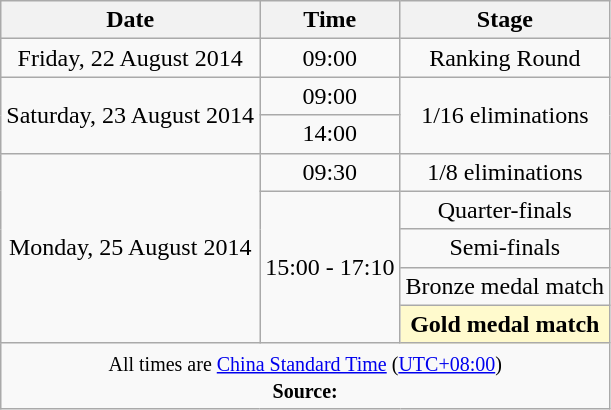<table class="wikitable" style="text-align:center;">
<tr>
<th>Date</th>
<th>Time</th>
<th>Stage</th>
</tr>
<tr>
<td>Friday, 22 August 2014</td>
<td>09:00</td>
<td>Ranking Round</td>
</tr>
<tr>
<td rowspan="2">Saturday, 23 August 2014</td>
<td>09:00</td>
<td rowspan="2">1/16 eliminations</td>
</tr>
<tr>
<td>14:00</td>
</tr>
<tr>
<td rowspan="5">Monday, 25 August 2014</td>
<td>09:30</td>
<td>1/8 eliminations</td>
</tr>
<tr>
<td rowspan="4">15:00 - 17:10</td>
<td>Quarter-finals</td>
</tr>
<tr>
<td>Semi-finals</td>
</tr>
<tr>
<td>Bronze medal match</td>
</tr>
<tr>
<td bgcolor=lemonchiffon><strong>Gold medal match</strong></td>
</tr>
<tr>
<td colspan="3"><small> All times are <a href='#'>China Standard Time</a> (<a href='#'>UTC+08:00</a>) <br> <strong>Source:</strong></small></td>
</tr>
</table>
